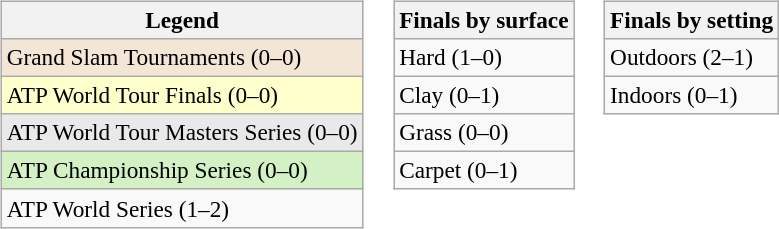<table>
<tr valign=top>
<td><br><table class=wikitable style=font-size:97%>
<tr>
<th>Legend</th>
</tr>
<tr style="background:#f3e6d7;">
<td>Grand Slam Tournaments (0–0)</td>
</tr>
<tr style="background:#ffc;">
<td>ATP World Tour Finals (0–0)</td>
</tr>
<tr style="background:#e9e9e9;">
<td>ATP World Tour Masters Series (0–0)</td>
</tr>
<tr style="background:#d4f1c5;">
<td>ATP Championship Series (0–0)</td>
</tr>
<tr>
<td>ATP World Series (1–2)</td>
</tr>
</table>
</td>
<td><br><table class=wikitable style=font-size:97%>
<tr>
<th>Finals by surface</th>
</tr>
<tr>
<td>Hard (1–0)</td>
</tr>
<tr>
<td>Clay (0–1)</td>
</tr>
<tr>
<td>Grass (0–0)</td>
</tr>
<tr>
<td>Carpet (0–1)</td>
</tr>
</table>
</td>
<td><br><table class=wikitable style=font-size:97%>
<tr>
<th>Finals by setting</th>
</tr>
<tr>
<td>Outdoors (2–1)</td>
</tr>
<tr>
<td>Indoors (0–1)</td>
</tr>
</table>
</td>
</tr>
</table>
